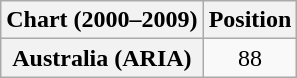<table class="wikitable plainrowheaders">
<tr>
<th>Chart (2000–2009)</th>
<th>Position</th>
</tr>
<tr>
<th scope="row">Australia (ARIA)</th>
<td align="center">88</td>
</tr>
</table>
